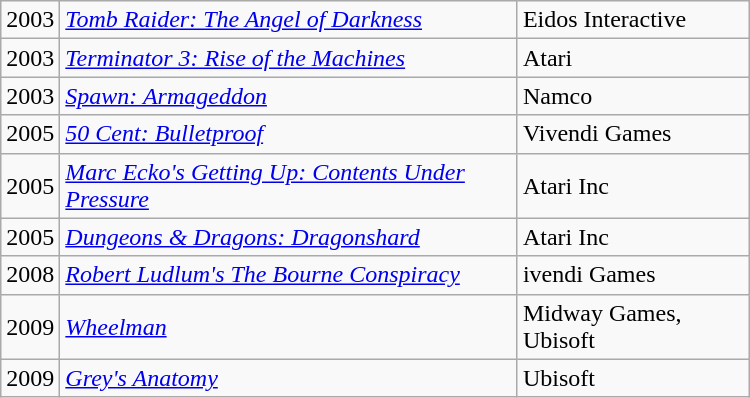<table class="wikitable" width="500">
<tr>
<td>2003</td>
<td><em><a href='#'>Tomb Raider: The Angel of Darkness</a></em></td>
<td>Eidos Interactive</td>
</tr>
<tr>
<td>2003</td>
<td><em><a href='#'>Terminator 3: Rise of the Machines</a></em></td>
<td>Atari</td>
</tr>
<tr>
<td>2003</td>
<td><em><a href='#'>Spawn: Armageddon</a></em></td>
<td>Namco</td>
</tr>
<tr>
<td>2005</td>
<td><em><a href='#'>50 Cent: Bulletproof</a></em></td>
<td>Vivendi Games</td>
</tr>
<tr>
<td>2005</td>
<td><em><a href='#'>Marc Ecko's Getting Up: Contents Under Pressure</a></em></td>
<td>Atari Inc</td>
</tr>
<tr>
<td>2005</td>
<td><em><a href='#'>Dungeons & Dragons: Dragonshard</a></em></td>
<td>Atari Inc</td>
</tr>
<tr>
<td>2008</td>
<td><em><a href='#'>Robert Ludlum's The Bourne Conspiracy</a></em></td>
<td>ivendi Games</td>
</tr>
<tr>
<td>2009</td>
<td><em><a href='#'>Wheelman</a></em></td>
<td>Midway Games, Ubisoft</td>
</tr>
<tr>
<td>2009</td>
<td><em><a href='#'>Grey's Anatomy</a></em></td>
<td>Ubisoft</td>
</tr>
</table>
